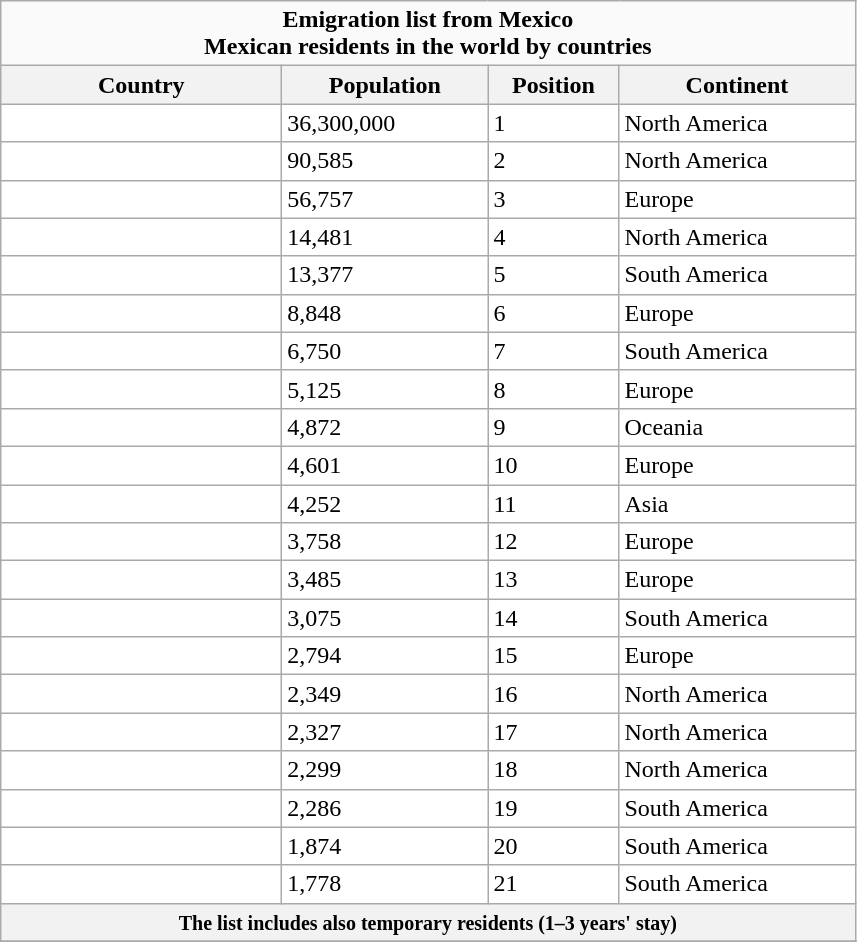<table class="sortable wikitable" order="2" cellpadding="2" cellspacing="0" style="margin: 1em 1em 1em 0; background: #fff; border: 1px #aaa solid; border-collapse: collapse; font-size: 100%;">
<tr>
<th colspan=4 style="background:#FAFAFA;color:#000;">Emigration list from Mexico<br>Mexican residents in the world by countries</th>
</tr>
<tr bgcolor="#EFEFEF">
<th width=180px;>Country</th>
<th width=130px;>Population</th>
<th width=80px;>Position</th>
<th width=150px;>Continent</th>
</tr>
<tr>
<td></td>
<td>36,300,000</td>
<td>1</td>
<td>North America</td>
</tr>
<tr>
<td></td>
<td>90,585</td>
<td>2</td>
<td>North America</td>
</tr>
<tr>
<td></td>
<td>56,757</td>
<td>3</td>
<td>Europe</td>
</tr>
<tr>
<td></td>
<td>14,481</td>
<td>4</td>
<td>North America</td>
</tr>
<tr>
<td></td>
<td>13,377</td>
<td>5</td>
<td>South America</td>
</tr>
<tr>
<td></td>
<td>8,848</td>
<td>6</td>
<td>Europe</td>
</tr>
<tr>
<td></td>
<td>6,750</td>
<td>7</td>
<td>South America</td>
</tr>
<tr>
<td></td>
<td>5,125</td>
<td>8</td>
<td>Europe</td>
</tr>
<tr>
<td></td>
<td>4,872</td>
<td>9</td>
<td>Oceania</td>
</tr>
<tr>
<td></td>
<td>4,601</td>
<td>10</td>
<td>Europe</td>
</tr>
<tr>
<td></td>
<td>4,252</td>
<td>11</td>
<td>Asia</td>
</tr>
<tr>
<td></td>
<td>3,758</td>
<td>12</td>
<td>Europe</td>
</tr>
<tr>
<td></td>
<td>3,485</td>
<td>13</td>
<td>Europe</td>
</tr>
<tr>
<td></td>
<td>3,075</td>
<td>14</td>
<td>South America</td>
</tr>
<tr>
<td></td>
<td>2,794</td>
<td>15</td>
<td>Europe</td>
</tr>
<tr>
<td></td>
<td>2,349</td>
<td>16</td>
<td>North America</td>
</tr>
<tr>
<td></td>
<td>2,327</td>
<td>17</td>
<td>North America</td>
</tr>
<tr>
<td></td>
<td>2,299</td>
<td>18</td>
<td>North America</td>
</tr>
<tr>
<td></td>
<td>2,286</td>
<td>19</td>
<td>South America</td>
</tr>
<tr>
<td></td>
<td>1,874</td>
<td>20</td>
<td>South America</td>
</tr>
<tr>
<td></td>
<td>1,778</td>
<td>21</td>
<td>South America</td>
</tr>
<tr>
<th colspan=4><small>The list includes also temporary residents (1–3 years' stay)</small></th>
</tr>
<tr>
</tr>
</table>
